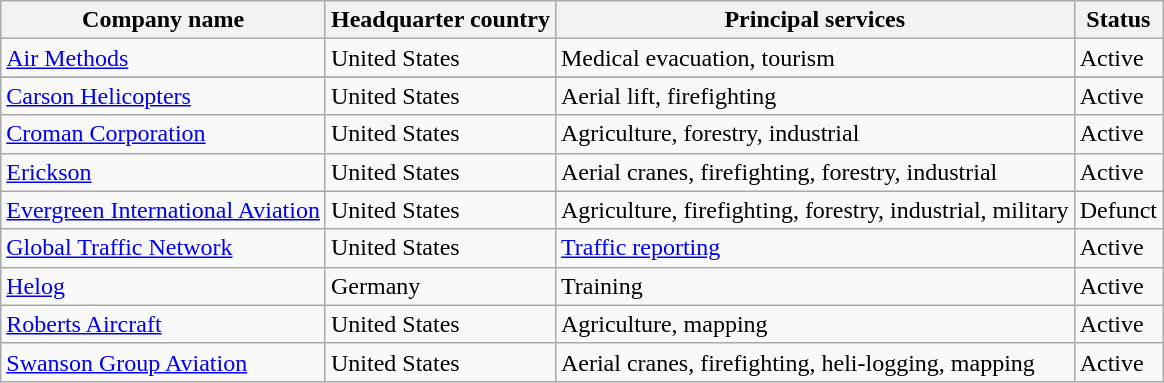<table class="wikitable sortable plainrowheaders">
<tr>
<th scope="col">Company name</th>
<th scope="col">Headquarter country</th>
<th scope="col" class="unsortable">Principal services</th>
<th scope="col">Status</th>
</tr>
<tr>
<td><a href='#'>Air Methods</a></td>
<td>United States</td>
<td>Medical evacuation, tourism</td>
<td>Active</td>
</tr>
<tr>
</tr>
<tr>
<td><a href='#'>Carson Helicopters</a></td>
<td>United States</td>
<td>Aerial lift, firefighting</td>
<td>Active</td>
</tr>
<tr>
<td><a href='#'>Croman Corporation</a></td>
<td>United States</td>
<td>Agriculture, forestry, industrial</td>
<td>Active</td>
</tr>
<tr>
<td><a href='#'>Erickson</a></td>
<td>United States</td>
<td>Aerial cranes, firefighting, forestry, industrial</td>
<td>Active</td>
</tr>
<tr>
<td><a href='#'>Evergreen International Aviation</a></td>
<td>United States</td>
<td>Agriculture, firefighting, forestry, industrial, military</td>
<td>Defunct</td>
</tr>
<tr>
<td><a href='#'>Global Traffic Network</a></td>
<td>United States</td>
<td><a href='#'>Traffic reporting</a></td>
<td>Active</td>
</tr>
<tr>
<td><a href='#'>Helog</a></td>
<td>Germany</td>
<td>Training</td>
<td>Active</td>
</tr>
<tr>
<td><a href='#'>Roberts Aircraft</a></td>
<td>United States</td>
<td>Agriculture, mapping</td>
<td>Active</td>
</tr>
<tr>
<td><a href='#'>Swanson Group Aviation</a></td>
<td>United States</td>
<td>Aerial cranes, firefighting, heli-logging, mapping</td>
<td>Active</td>
</tr>
</table>
